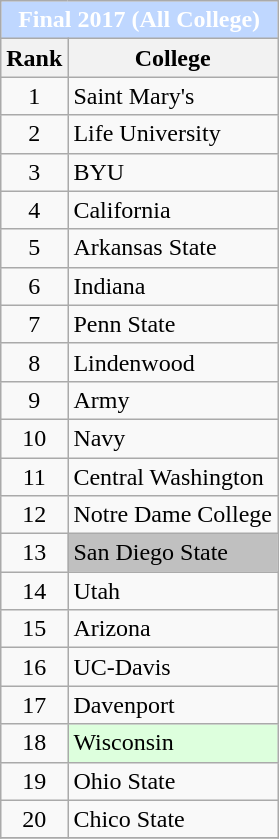<table class="wikitable sortable collapsible collapsed">
<tr>
<th colspan=2 style="background:#BFD7FF;color:white">Final 2017 (All College)</th>
</tr>
<tr>
<th>Rank</th>
<th>College</th>
</tr>
<tr>
<td align="center ">1</td>
<td>Saint Mary's</td>
</tr>
<tr>
<td align="center ">2</td>
<td>Life University</td>
</tr>
<tr>
<td align="center ">3</td>
<td>BYU</td>
</tr>
<tr>
<td align="center ">4</td>
<td>California</td>
</tr>
<tr>
<td align="center ">5</td>
<td>Arkansas State</td>
</tr>
<tr>
<td align="center ">6</td>
<td>Indiana</td>
</tr>
<tr>
<td align="center ">7</td>
<td>Penn State</td>
</tr>
<tr>
<td align="center ">8</td>
<td>Lindenwood</td>
</tr>
<tr>
<td align="center ">9</td>
<td>Army</td>
</tr>
<tr>
<td align="center ">10</td>
<td>Navy</td>
</tr>
<tr>
<td align="center ">11</td>
<td>Central Washington</td>
</tr>
<tr>
<td align="center ">12</td>
<td>Notre Dame College</td>
</tr>
<tr>
<td align="center ">13</td>
<td style="background:silver">San Diego State</td>
</tr>
<tr>
<td align="center ">14</td>
<td>Utah</td>
</tr>
<tr>
<td align="center ">15</td>
<td>Arizona</td>
</tr>
<tr>
<td align="center ">16</td>
<td>UC-Davis</td>
</tr>
<tr>
<td align="center ">17</td>
<td>Davenport</td>
</tr>
<tr>
<td align="center ">18</td>
<td style="background:#dfd;">Wisconsin</td>
</tr>
<tr>
<td align="center ">19</td>
<td>Ohio State</td>
</tr>
<tr>
<td align="center ">20</td>
<td>Chico State</td>
</tr>
<tr>
</tr>
</table>
